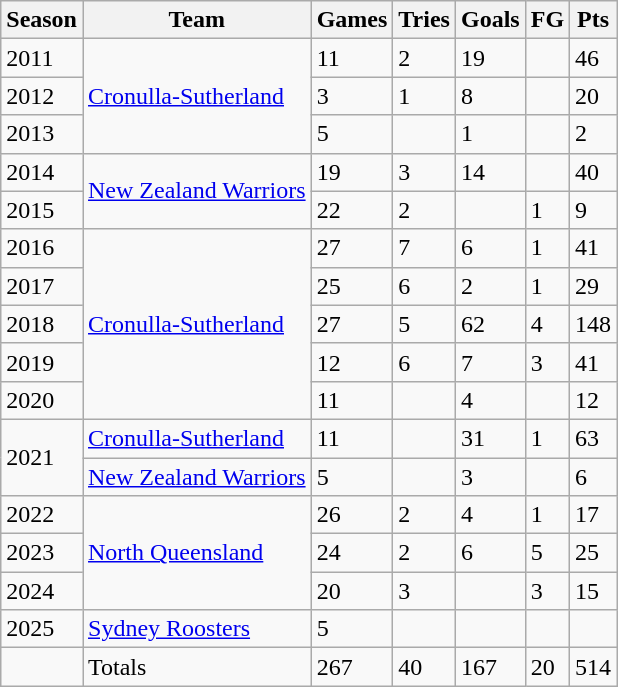<table class="wikitable">
<tr>
<th>Season</th>
<th>Team</th>
<th>Games</th>
<th>Tries</th>
<th>Goals</th>
<th>FG</th>
<th>Pts</th>
</tr>
<tr>
<td>2011</td>
<td rowspan="3"> <a href='#'>Cronulla-Sutherland</a></td>
<td>11</td>
<td>2</td>
<td>19</td>
<td></td>
<td>46</td>
</tr>
<tr>
<td>2012</td>
<td>3</td>
<td>1</td>
<td>8</td>
<td></td>
<td>20</td>
</tr>
<tr>
<td>2013</td>
<td>5</td>
<td></td>
<td>1</td>
<td></td>
<td>2</td>
</tr>
<tr>
<td>2014</td>
<td rowspan="2"> <a href='#'>New Zealand Warriors</a></td>
<td>19</td>
<td>3</td>
<td>14</td>
<td></td>
<td>40</td>
</tr>
<tr>
<td>2015</td>
<td>22</td>
<td>2</td>
<td></td>
<td>1</td>
<td>9</td>
</tr>
<tr>
<td>2016</td>
<td rowspan="5"> <a href='#'>Cronulla-Sutherland</a></td>
<td>27</td>
<td>7</td>
<td>6</td>
<td>1</td>
<td>41</td>
</tr>
<tr>
<td>2017</td>
<td>25</td>
<td>6</td>
<td>2</td>
<td>1</td>
<td>29</td>
</tr>
<tr>
<td>2018</td>
<td>27</td>
<td>5</td>
<td>62</td>
<td>4</td>
<td>148</td>
</tr>
<tr>
<td>2019</td>
<td>12</td>
<td>6</td>
<td>7</td>
<td>3</td>
<td>41</td>
</tr>
<tr>
<td>2020</td>
<td>11</td>
<td></td>
<td>4</td>
<td></td>
<td>12</td>
</tr>
<tr>
<td rowspan="2">2021</td>
<td> <a href='#'>Cronulla-Sutherland</a></td>
<td>11</td>
<td></td>
<td>31</td>
<td>1</td>
<td>63</td>
</tr>
<tr>
<td> <a href='#'>New Zealand Warriors</a></td>
<td>5</td>
<td></td>
<td>3</td>
<td></td>
<td>6</td>
</tr>
<tr>
<td>2022</td>
<td rowspan="3"> <a href='#'>North Queensland</a></td>
<td>26</td>
<td>2</td>
<td>4</td>
<td>1</td>
<td>17</td>
</tr>
<tr>
<td>2023</td>
<td>24</td>
<td>2</td>
<td>6</td>
<td>5</td>
<td>25</td>
</tr>
<tr>
<td>2024</td>
<td>20</td>
<td>3</td>
<td></td>
<td>3</td>
<td>15</td>
</tr>
<tr>
<td>2025</td>
<td> <a href='#'>Sydney Roosters</a></td>
<td>5</td>
<td></td>
<td></td>
<td></td>
<td></td>
</tr>
<tr>
<td></td>
<td>Totals</td>
<td>267</td>
<td>40</td>
<td>167</td>
<td>20</td>
<td>514</td>
</tr>
</table>
